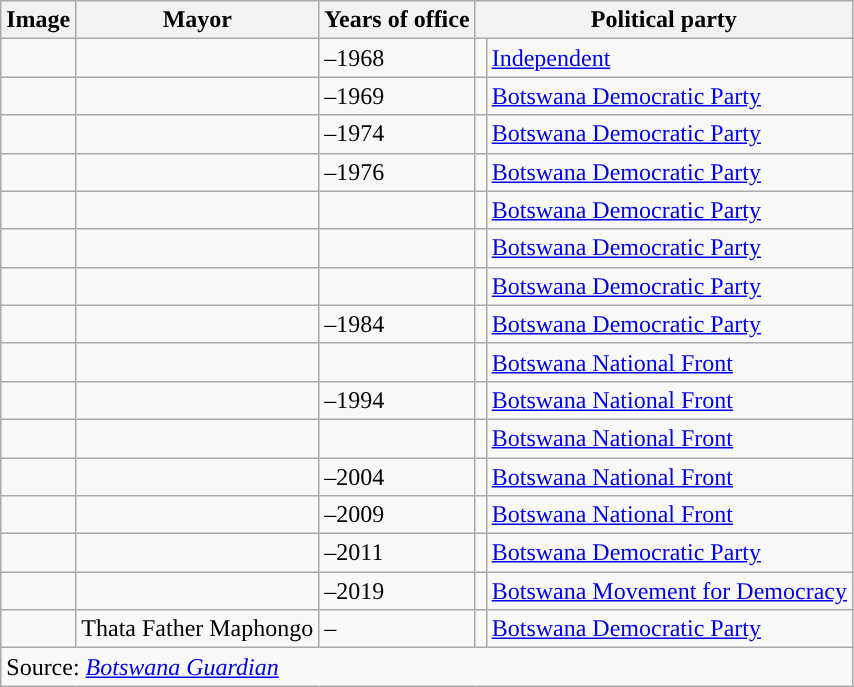<table class="sortable wikitable">
<tr>
<th>Image</th>
<th>Mayor</th>
<th>Years of office</th>
<th colspan="2">Political party</th>
</tr>
<tr>
<td></td>
<td></td>
<td>–1968</td>
<td></td>
<td><a href='#'>Independent</a></td>
</tr>
<tr>
<td></td>
<td></td>
<td>–1969</td>
<td></td>
<td><a href='#'>Botswana Democratic Party</a></td>
</tr>
<tr>
<td></td>
<td></td>
<td>–1974</td>
<td></td>
<td><a href='#'>Botswana Democratic Party</a></td>
</tr>
<tr>
<td></td>
<td> </td>
<td>–1976</td>
<td></td>
<td><a href='#'>Botswana Democratic Party</a></td>
</tr>
<tr>
<td></td>
<td></td>
<td></td>
<td></td>
<td><a href='#'>Botswana Democratic Party</a></td>
</tr>
<tr>
<td></td>
<td> </td>
<td></td>
<td></td>
<td><a href='#'>Botswana Democratic Party</a></td>
</tr>
<tr>
<td></td>
<td></td>
<td></td>
<td></td>
<td><a href='#'>Botswana Democratic Party</a></td>
</tr>
<tr>
<td></td>
<td></td>
<td>–1984</td>
<td></td>
<td><a href='#'>Botswana Democratic Party</a></td>
</tr>
<tr>
<td></td>
<td></td>
<td></td>
<td></td>
<td><a href='#'>Botswana National Front</a></td>
</tr>
<tr>
<td></td>
<td></td>
<td>–1994</td>
<td></td>
<td><a href='#'>Botswana National Front</a></td>
</tr>
<tr>
<td></td>
<td></td>
<td></td>
<td></td>
<td><a href='#'>Botswana National Front</a></td>
</tr>
<tr>
<td></td>
<td></td>
<td>–2004</td>
<td></td>
<td><a href='#'>Botswana National Front</a></td>
</tr>
<tr>
<td></td>
<td></td>
<td>–2009</td>
<td></td>
<td><a href='#'>Botswana National Front</a></td>
</tr>
<tr>
<td></td>
<td></td>
<td>–2011</td>
<td></td>
<td><a href='#'>Botswana Democratic Party</a></td>
</tr>
<tr>
<td></td>
<td></td>
<td>–2019</td>
<td></td>
<td><a href='#'>Botswana Movement for Democracy</a></td>
</tr>
<tr>
<td></td>
<td>Thata Father Maphongo</td>
<td>–</td>
<td></td>
<td><a href='#'>Botswana Democratic Party</a></td>
</tr>
<tr>
<td colspan=5>Source: <em><a href='#'>Botswana Guardian</a></em></td>
</tr>
</table>
